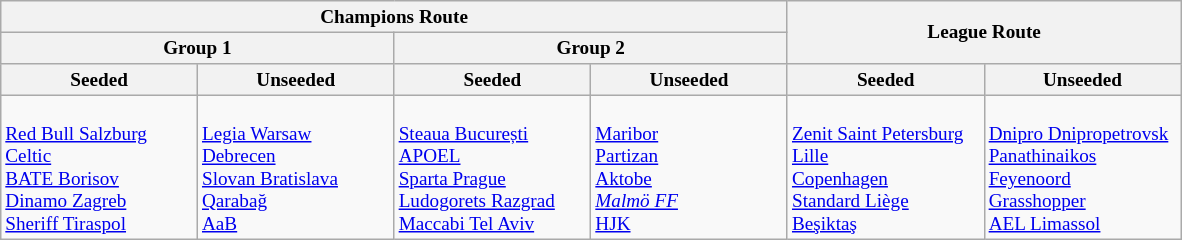<table class="wikitable" style="font-size:80%">
<tr>
<th colspan=4>Champions Route</th>
<th colspan=2 rowspan=2>League Route</th>
</tr>
<tr>
<th colspan=2>Group 1</th>
<th colspan=2>Group 2</th>
</tr>
<tr>
<th width=16%>Seeded</th>
<th width=16%>Unseeded</th>
<th width=16%>Seeded</th>
<th width=16%>Unseeded</th>
<th width=16%>Seeded</th>
<th width=16%>Unseeded</th>
</tr>
<tr>
<td valign=top><br> <a href='#'>Red Bull Salzburg</a><br>
 <a href='#'>Celtic</a><br>
 <a href='#'>BATE Borisov</a><br>
 <a href='#'>Dinamo Zagreb</a><br>
 <a href='#'>Sheriff Tiraspol</a></td>
<td valign=top><br> <a href='#'>Legia Warsaw</a><br>
 <a href='#'>Debrecen</a><br>
 <a href='#'>Slovan Bratislava</a><br>
 <a href='#'>Qarabağ</a><br>
 <a href='#'>AaB</a></td>
<td valign=top><br> <a href='#'>Steaua București</a><br>
 <a href='#'>APOEL</a><br>
 <a href='#'>Sparta Prague</a><br>
 <a href='#'>Ludogorets Razgrad</a><br>
 <a href='#'>Maccabi Tel Aviv</a></td>
<td valign=top><br> <a href='#'>Maribor</a><br>
 <a href='#'>Partizan</a><br>
 <a href='#'>Aktobe</a><br>
 <em><a href='#'>Malmö FF</a></em><br>
 <a href='#'>HJK</a></td>
<td valign=top><br> <a href='#'>Zenit Saint Petersburg</a><br>
 <a href='#'>Lille</a><br>
 <a href='#'>Copenhagen</a><br>
 <a href='#'>Standard Liège</a><br>
 <a href='#'>Beşiktaş</a></td>
<td valign=top><br> <a href='#'>Dnipro Dnipropetrovsk</a><br>
 <a href='#'>Panathinaikos</a><br>
 <a href='#'>Feyenoord</a><br>
 <a href='#'>Grasshopper</a><br>
 <a href='#'>AEL Limassol</a></td>
</tr>
</table>
